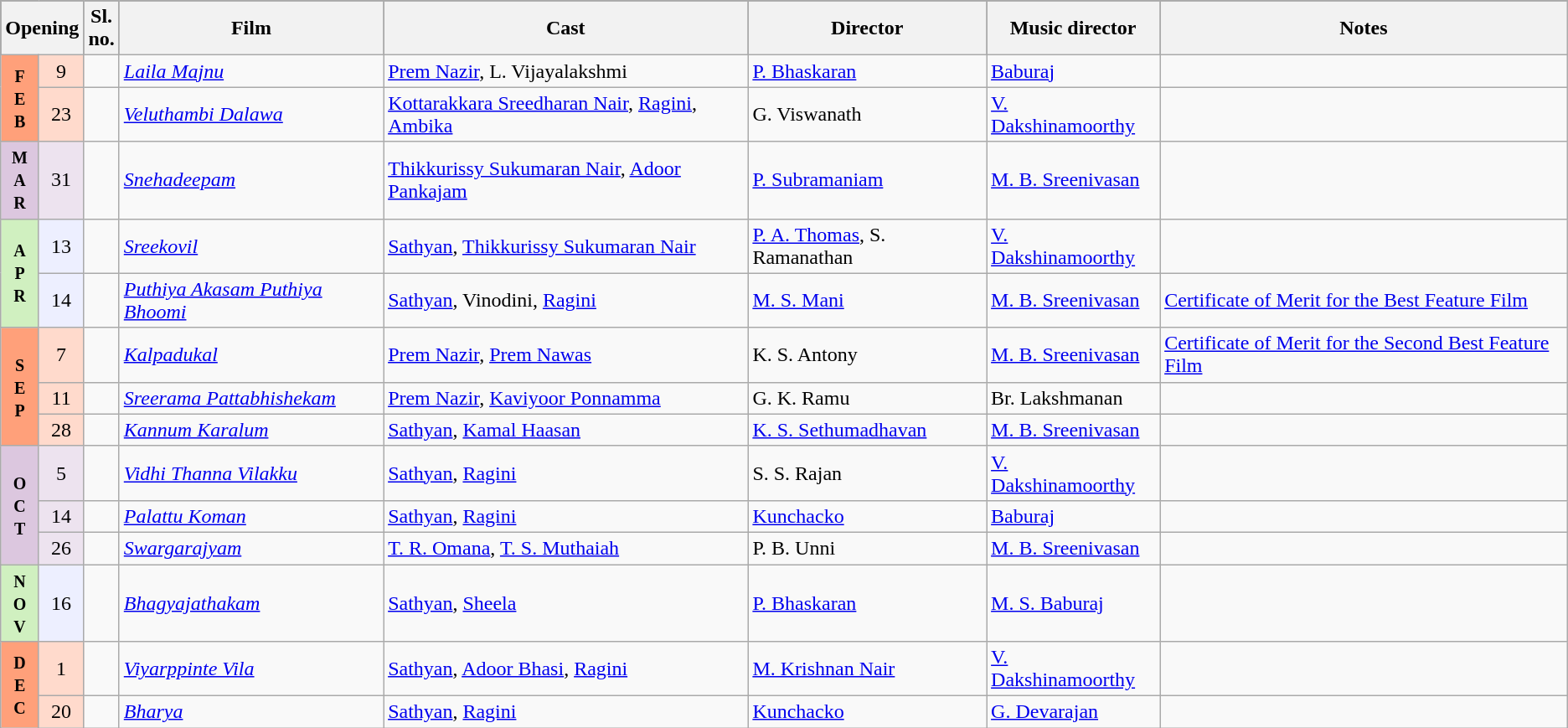<table class="wikitable">
<tr style="background:#000;">
<th colspan='2'>Opening</th>
<th>Sl.<br>no.</th>
<th>Film</th>
<th>Cast</th>
<th>Director</th>
<th>Music director</th>
<th>Notes</th>
</tr>
<tr>
<td rowspan="2" style="text-align:center; background:#ffa07a; textcolor:#000;"><small><strong>F<br>E<br>B</strong></small></td>
<td rowspan="1"  style="text-align:center; background:#ffdacc; textcolor:#000;">9</td>
<td valign="center"></td>
<td><em><a href='#'>Laila Majnu</a></em></td>
<td><a href='#'>Prem Nazir</a>, L. Vijayalakshmi</td>
<td><a href='#'>P. Bhaskaran</a></td>
<td><a href='#'>Baburaj</a></td>
<td></td>
</tr>
<tr>
<td rowspan="1"  style="text-align:center; background:#ffdacc; textcolor:#000;">23</td>
<td valign="center"></td>
<td><em><a href='#'>Veluthambi Dalawa</a></em></td>
<td><a href='#'>Kottarakkara Sreedharan Nair</a>, <a href='#'>Ragini</a>, <a href='#'>Ambika</a></td>
<td>G. Viswanath</td>
<td><a href='#'>V. Dakshinamoorthy</a></td>
<td></td>
</tr>
<tr>
<td rowspan="1" style="text-align:center; background:#dcc7df; textcolor:#000;"><small><strong>M<br>A<br>R</strong></small></td>
<td rowspan="1"  style="text-align:center; background:#ede3ef; textcolor:#000;">31</td>
<td valign="center"></td>
<td><em><a href='#'>Snehadeepam</a></em></td>
<td><a href='#'>Thikkurissy Sukumaran Nair</a>, <a href='#'>Adoor Pankajam</a></td>
<td><a href='#'>P. Subramaniam</a></td>
<td><a href='#'>M. B. Sreenivasan</a></td>
<td></td>
</tr>
<tr>
<td rowspan="2" style="text-align:center; background:#d0f0c0; textcolor:#000;"><small><strong>A<br>P<br>R</strong></small></td>
<td rowspan="1"  style="text-align:center; background:#edefff; textcolor:#000;">13</td>
<td valign="center"></td>
<td><em><a href='#'>Sreekovil</a></em></td>
<td><a href='#'>Sathyan</a>, <a href='#'>Thikkurissy Sukumaran Nair</a></td>
<td><a href='#'>P. A. Thomas</a>, S. Ramanathan</td>
<td><a href='#'>V. Dakshinamoorthy</a></td>
<td></td>
</tr>
<tr>
<td rowspan="1"  style="text-align:center; background:#edefff; textcolor:#000;">14</td>
<td valign="center"></td>
<td><em><a href='#'>Puthiya Akasam Puthiya Bhoomi</a></em></td>
<td><a href='#'>Sathyan</a>, Vinodini, <a href='#'>Ragini</a></td>
<td><a href='#'>M. S. Mani</a></td>
<td><a href='#'>M. B. Sreenivasan</a></td>
<td><a href='#'>Certificate of Merit for the Best Feature Film</a></td>
</tr>
<tr>
<td rowspan="3" style="text-align:center; background:#ffa07a; textcolor:#000;"><small><strong>S<br>E<br>P</strong></small></td>
<td rowspan="1"  style="text-align:center; background:#ffdacc; textcolor:#000;">7</td>
<td valign="center"></td>
<td><em><a href='#'>Kalpadukal</a></em></td>
<td><a href='#'>Prem Nazir</a>, <a href='#'>Prem Nawas</a></td>
<td>K. S. Antony</td>
<td><a href='#'>M. B. Sreenivasan</a></td>
<td><a href='#'>Certificate of Merit for the Second Best Feature Film</a></td>
</tr>
<tr>
<td rowspan="1"  style="text-align:center; background:#ffdacc; textcolor:#000;">11</td>
<td valign="center"></td>
<td><em><a href='#'>Sreerama Pattabhishekam</a></em></td>
<td><a href='#'>Prem Nazir</a>, <a href='#'>Kaviyoor Ponnamma</a></td>
<td>G. K. Ramu</td>
<td>Br. Lakshmanan</td>
<td></td>
</tr>
<tr>
<td rowspan="1"  style="text-align:center; background:#ffdacc; textcolor:#000;">28</td>
<td valign="center"></td>
<td><em><a href='#'>Kannum Karalum</a></em></td>
<td><a href='#'>Sathyan</a>, <a href='#'>Kamal Haasan</a></td>
<td><a href='#'>K. S. Sethumadhavan</a></td>
<td><a href='#'>M. B. Sreenivasan</a></td>
<td></td>
</tr>
<tr>
<td rowspan="3" style="text-align:center; background:#dcc7df; textcolor:#000;"><small><strong>O<br>C<br>T</strong></small></td>
<td rowspan="1"  style="text-align:center; background:#ede3ef; textcolor:#000;">5</td>
<td valign="center"></td>
<td><em><a href='#'>Vidhi Thanna Vilakku</a></em></td>
<td><a href='#'>Sathyan</a>, <a href='#'>Ragini</a></td>
<td>S. S. Rajan</td>
<td><a href='#'>V. Dakshinamoorthy</a></td>
<td></td>
</tr>
<tr>
<td rowspan="1"  style="text-align:center; background:#ede3ef; textcolor:#000;">14</td>
<td valign="center"></td>
<td><em><a href='#'>Palattu Koman</a></em></td>
<td><a href='#'>Sathyan</a>, <a href='#'>Ragini</a></td>
<td><a href='#'>Kunchacko</a></td>
<td><a href='#'>Baburaj</a></td>
<td></td>
</tr>
<tr>
<td rowspan="1"  style="text-align:center; background:#ede3ef; textcolor:#000;">26</td>
<td valign="center"></td>
<td><em><a href='#'>Swargarajyam</a></em></td>
<td><a href='#'>T. R. Omana</a>, <a href='#'>T. S. Muthaiah</a></td>
<td>P. B. Unni</td>
<td><a href='#'>M. B. Sreenivasan</a></td>
<td></td>
</tr>
<tr>
<td rowspan="1" style="text-align:center; background:#d0f0c0; textcolor:#000;"><small><strong>N<br>O<br>V</strong></small></td>
<td rowspan="1"  style="text-align:center; background:#edefff; textcolor:#000;">16</td>
<td valign="center"></td>
<td><em><a href='#'>Bhagyajathakam</a></em></td>
<td><a href='#'>Sathyan</a>, <a href='#'>Sheela</a></td>
<td><a href='#'>P. Bhaskaran</a></td>
<td><a href='#'>M. S. Baburaj</a></td>
<td></td>
</tr>
<tr>
<td rowspan="2" style="text-align:center; background:#ffa07a; textcolor:#000;"><small><strong>D<br>E<br>C</strong></small></td>
<td rowspan="1"  style="text-align:center; background:#ffdacc; textcolor:#000;">1</td>
<td valign="center"></td>
<td><em><a href='#'>Viyarppinte Vila</a></em></td>
<td><a href='#'>Sathyan</a>, <a href='#'>Adoor Bhasi</a>, <a href='#'>Ragini</a></td>
<td><a href='#'>M. Krishnan Nair</a></td>
<td><a href='#'>V. Dakshinamoorthy</a></td>
<td></td>
</tr>
<tr>
<td rowspan="1"  style="text-align:center; background:#ffdacc; textcolor:#000;">20</td>
<td valign="center"></td>
<td><em><a href='#'>Bharya</a></em></td>
<td><a href='#'>Sathyan</a>, <a href='#'>Ragini</a></td>
<td><a href='#'>Kunchacko</a></td>
<td><a href='#'>G. Devarajan</a></td>
<td></td>
</tr>
</table>
